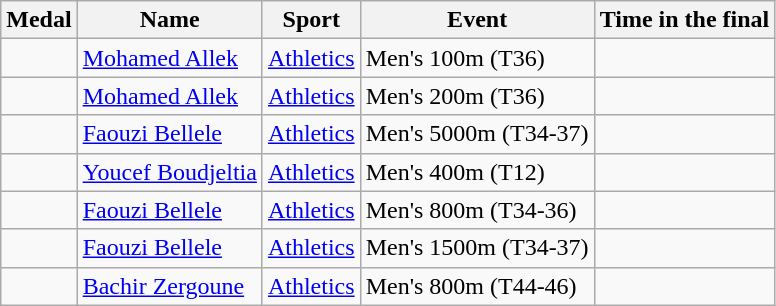<table class="wikitable sortable">
<tr>
<th>Medal</th>
<th>Name</th>
<th>Sport</th>
<th>Event</th>
<th>Time in the final</th>
</tr>
<tr>
<td></td>
<td><a href='#'>Mohamed Allek</a></td>
<td><a href='#'>Athletics</a></td>
<td>Men's 100m (T36)</td>
<td></td>
</tr>
<tr>
<td></td>
<td><a href='#'>Mohamed Allek</a></td>
<td><a href='#'>Athletics</a></td>
<td>Men's 200m (T36)</td>
<td></td>
</tr>
<tr>
<td></td>
<td><a href='#'>Faouzi Bellele</a></td>
<td><a href='#'>Athletics</a></td>
<td>Men's 5000m (T34-37)</td>
<td></td>
</tr>
<tr>
<td></td>
<td><a href='#'>Youcef Boudjeltia</a></td>
<td><a href='#'>Athletics</a></td>
<td>Men's 400m (T12)</td>
<td></td>
</tr>
<tr>
<td></td>
<td><a href='#'>Faouzi Bellele</a></td>
<td><a href='#'>Athletics</a></td>
<td>Men's 800m (T34-36)</td>
<td></td>
</tr>
<tr>
<td></td>
<td><a href='#'>Faouzi Bellele</a></td>
<td><a href='#'>Athletics</a></td>
<td>Men's 1500m (T34-37)</td>
<td></td>
</tr>
<tr>
<td></td>
<td><a href='#'>Bachir Zergoune</a></td>
<td><a href='#'>Athletics</a></td>
<td>Men's 800m (T44-46)</td>
<td></td>
</tr>
</table>
